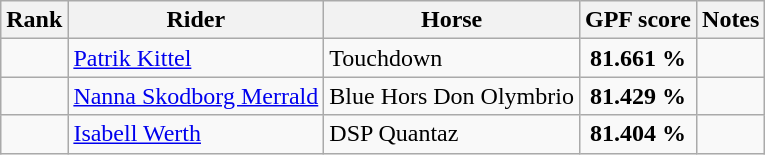<table class="wikitable sortable" style="text-align:center">
<tr>
<th>Rank</th>
<th>Rider</th>
<th>Horse</th>
<th>GPF score</th>
<th>Notes</th>
</tr>
<tr>
<td></td>
<td align="left"> <a href='#'>Patrik Kittel</a></td>
<td align="left">Touchdown</td>
<td><strong>81.661 %</strong></td>
<td></td>
</tr>
<tr>
<td></td>
<td align="left"> <a href='#'>Nanna Skodborg Merrald</a></td>
<td align="left">Blue Hors Don Olymbrio</td>
<td><strong>81.429 %</strong></td>
<td></td>
</tr>
<tr>
<td></td>
<td align=left> <a href='#'>Isabell Werth</a></td>
<td align="left">DSP Quantaz</td>
<td><strong>81.404 %</strong></td>
<td></td>
</tr>
</table>
